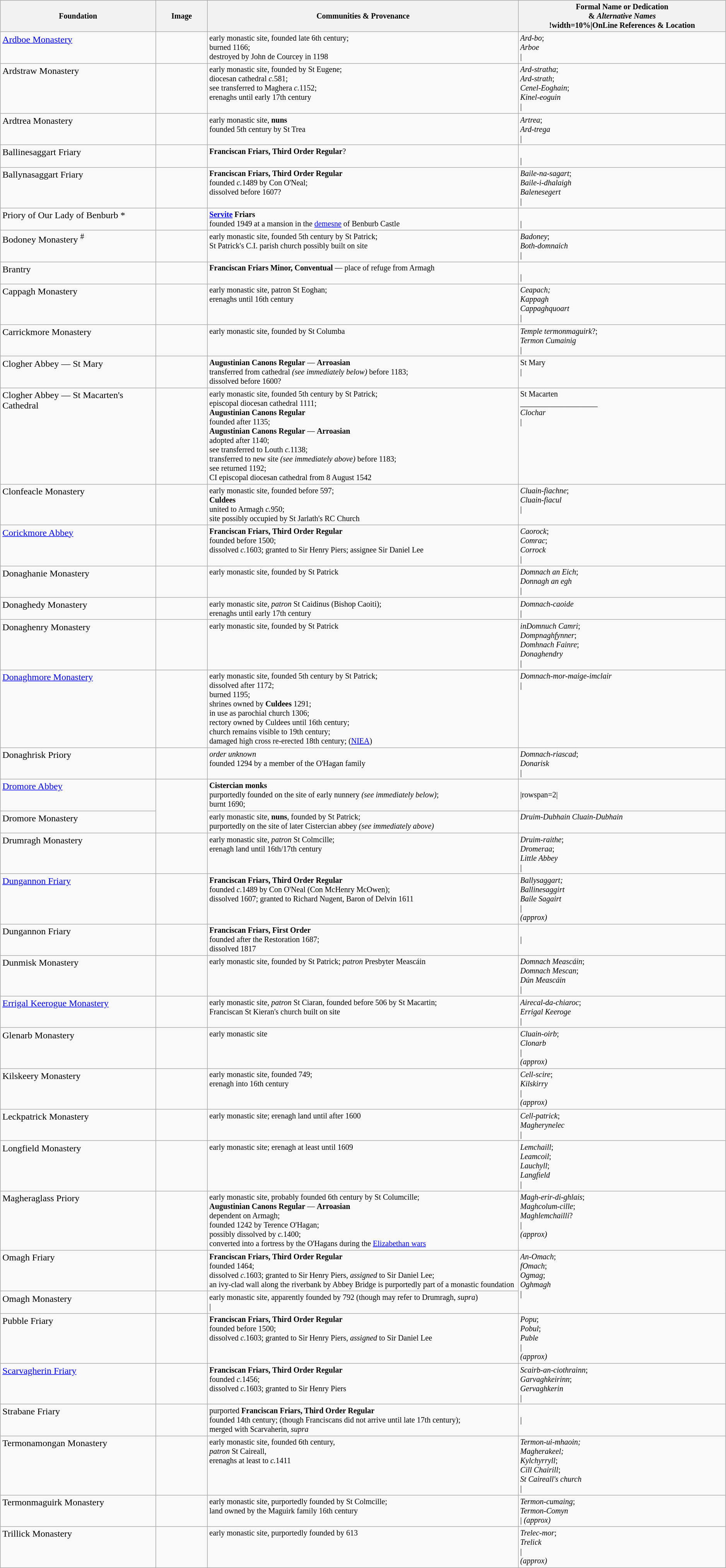<table class="wikitable" style="width:99%; font-size:smaller">
<tr>
<th width=15%>Foundation</th>
<th width=5%>Image</th>
<th width=30%>Communities & Provenance</th>
<th width=20%>Formal Name or Dedication <br>& <em>Alternative Names</em><br><noinclude>!width=10%|OnLine References & Location</noinclude></th>
</tr>
<tr valign=top>
<td style="font-size:larger"><a href='#'>Ardboe Monastery</a></td>
<td></td>
<td>early monastic site, founded late 6th century;<br>burned 1166;<br>destroyed by John de Courcey in 1198</td>
<td><em>Ard-bo</em>;<br><em>Arboe</em><br><noinclude>|</noinclude></td>
</tr>
<tr valign=top>
<td style="font-size:larger">Ardstraw Monastery</td>
<td></td>
<td>early monastic site, founded by St Eugene;<br>diocesan cathedral <em>c.</em>581;<br>see transferred to Maghera <em>c.</em>1152;<br>erenaghs until early 17th century</td>
<td><em>Ard-stratha</em>;<br><em>Ard-strath</em>;<br><em>Cenel-Eoghain</em>;<br><em>Kinel-eoguin</em><br><noinclude>|<br></noinclude></td>
</tr>
<tr valign=top>
<td style="font-size:larger">Ardtrea Monastery</td>
<td></td>
<td>early monastic site, <strong>nuns</strong><br>founded 5th century by St Trea</td>
<td><em>Artrea</em>;<br><em>Ard-trega</em><br><noinclude>|<br></noinclude></td>
</tr>
<tr valign=top>
<td style="font-size:larger">Ballinesaggart Friary</td>
<td></td>
<td><strong>Franciscan Friars, Third Order Regular</strong>?</td>
<td><br><noinclude>|</noinclude></td>
</tr>
<tr valign=top>
<td style="font-size:larger">Ballynasaggart Friary</td>
<td></td>
<td><strong>Franciscan Friars, Third Order Regular</strong><br>founded <em>c.</em>1489 by Con O'Neal;<br>dissolved before 1607?</td>
<td><em>Baile-na-sagart</em>;<br><em>Baile-i-dhalaigh</em><br><em>Balenesegert</em><br><noinclude>|<br></noinclude></td>
</tr>
<tr valign=top>
<td style="font-size:larger">Priory of Our Lady of Benburb *</td>
<td></td>
<td><strong><a href='#'>Servite</a> Friars</strong><br>founded 1949 at a mansion in the <a href='#'>demesne</a> of Benburb Castle</td>
<td><br><noinclude>| <br></noinclude></td>
</tr>
<tr valign=top>
<td style="font-size:larger">Bodoney Monastery <sup>#</sup></td>
<td></td>
<td>early monastic site, founded 5th century by St Patrick;<br>St Patrick's C.I. parish church possibly built on site</td>
<td><em>Badoney</em>;<br><em>Both-domnaich</em><br><noinclude>|<br></noinclude></td>
</tr>
<tr valign=top>
<td style="font-size:larger">Brantry</td>
<td></td>
<td><strong>Franciscan Friars Minor, Conventual</strong> — place of refuge from Armagh</td>
<td><br><noinclude>|<br></noinclude></td>
</tr>
<tr valign=top>
<td style="font-size:larger">Cappagh Monastery</td>
<td></td>
<td>early monastic site, patron St Eoghan;<br>erenaghs until 16th century</td>
<td><em>Ceapach;</em><br><em>Kappagh</em><br><em>Cappaghquoart</em><br><noinclude>|<br></noinclude></td>
</tr>
<tr valign=top>
<td style="font-size:larger">Carrickmore Monastery</td>
<td></td>
<td>early monastic site, founded by St Columba</td>
<td><em>Temple termonmaguirk</em>?;<br><em>Termon Cumainig</em><br><noinclude>| <br></noinclude></td>
</tr>
<tr valign=top>
<td style="font-size:larger">Clogher Abbey — St Mary</td>
<td></td>
<td><strong>Augustinian Canons Regular</strong> — <strong>Arroasian</strong><br>transferred from cathedral <em>(see immediately below)</em> before 1183;<br>dissolved before 1600?</td>
<td>St Mary<br><noinclude>|</noinclude></td>
</tr>
<tr valign=top>
<td style="font-size:larger">Clogher Abbey — St Macarten's Cathedral</td>
<td></td>
<td>early monastic site, founded 5th century by St Patrick;<br>episcopal diocesan cathedral 1111;<br><strong>Augustinian Canons Regular</strong><br>founded after 1135;<br><strong>Augustinian Canons Regular</strong> — <strong>Arroasian</strong><br>adopted after 1140;<br>see transferred to Louth <em>c.</em>1138;<br>transferred to new site <em>(see immediately above)</em> before 1183;<br>see returned 1192;<br>CI episcopal diocesan cathedral from 8 August 1542</td>
<td>St Macarten<br>____________________<br><em>Clochar</em><br><noinclude>|<br></noinclude></td>
</tr>
<tr valign=top>
<td style="font-size:larger">Clonfeacle Monastery</td>
<td></td>
<td>early monastic site, founded before 597;<br><strong>Culdees</strong><br>united to Armagh <em>c.</em>950;<br>site possibly occupied by St Jarlath's RC Church</td>
<td><em>Cluain-fiachne</em>;<br><em>Cluain-fiacul</em><br><noinclude>| <br></noinclude></td>
</tr>
<tr valign=top>
<td style="font-size:larger"><a href='#'>Corickmore Abbey</a></td>
<td></td>
<td><strong>Franciscan Friars, Third Order Regular</strong><br>founded before 1500;<br>dissolved <em>c.</em>1603; granted to Sir Henry Piers; assignee Sir Daniel Lee</td>
<td><em>Caorock</em>;<br><em>Comrac</em>;<br><em>Corrock</em><br><noinclude>| <br></noinclude></td>
</tr>
<tr valign=top>
<td style="font-size:larger">Donaghanie Monastery</td>
<td></td>
<td>early monastic site, founded by St Patrick</td>
<td><em>Domnach an Eich</em>;<br><em>Donnagh an egh</em><br><noinclude>|<br></noinclude></td>
</tr>
<tr valign=top>
<td style="font-size:larger">Donaghedy Monastery</td>
<td></td>
<td>early monastic site, <em>patron</em> St Caidinus (Bishop Caoiti);<br>erenaghs until early 17th century</td>
<td><em>Domnach-caoide</em><br><noinclude>|<br></noinclude></td>
</tr>
<tr valign=top>
<td style="font-size:larger">Donaghenry Monastery</td>
<td></td>
<td>early monastic site, founded by St Patrick</td>
<td><em>inDomnuch Camri</em>;<br><em>Dompnaghfynner</em>;<br><em>Domhnach Fainre</em>;<br><em>Donaghendry</em><br><noinclude>| </noinclude></td>
</tr>
<tr valign=top>
<td style="font-size:larger"><a href='#'>Donaghmore Monastery</a></td>
<td></td>
<td>early monastic site, founded 5th century by St Patrick;<br>dissolved after 1172;<br>burned 1195;<br>shrines owned by <strong>Culdees</strong> 1291;<br>in use as parochial church 1306;<br>rectory owned by Culdees until 16th century;<br>church remains visible to 19th century;<br>damaged high cross re-erected 18th century; (<a href='#'>NIEA</a>)</td>
<td><em>Domnach-mor-maige-imclair</em><br><noinclude>| <br></noinclude></td>
</tr>
<tr valign=top>
<td style="font-size:larger">Donaghrisk Priory</td>
<td></td>
<td><em>order unknown</em><br>founded 1294 by a member of the O'Hagan family</td>
<td><em>Domnach-riascad</em>;<br><em>Donarisk</em><br><noinclude>| <br></noinclude></td>
</tr>
<tr valign=top>
<td style="font-size:larger"><a href='#'>Dromore Abbey</a></td>
<td rowspan=2></td>
<td><strong>Cistercian monks</strong><br>purportedly founded on the site of early nunnery <em>(see immediately below)</em>;<br>burnt 1690;<br></td>
<td><br><noinclude>|rowspan=2|<br></noinclude></td>
</tr>
<tr valign=top>
<td style="font-size:larger">Dromore Monastery</td>
<td>early monastic site, <strong>nuns</strong>, founded by St Patrick;<br>purportedly on the site of later Cistercian abbey <em>(see immediately above)</em></td>
<td><em>Druim-Dubhain Cluain-Dubhain</em></td>
</tr>
<tr valign=top>
<td style="font-size:larger">Drumragh Monastery</td>
<td></td>
<td>early monastic site, <em>patron</em> St Colmcille;<br>erenagh land until 16th/17th century</td>
<td><em>Druim-raithe</em>;<br><em>Dromeraa</em>;<br><em>Little Abbey</em><br><noinclude>|<br></noinclude></td>
</tr>
<tr valign=top>
<td style="font-size:larger"><a href='#'>Dungannon Friary</a></td>
<td></td>
<td><strong>Franciscan Friars, Third Order Regular</strong><br>founded <em>c.</em>1489 by Con O'Neal (Con McHenry McOwen);<br>dissolved 1607; granted to Richard Nugent, Baron of Delvin 1611</td>
<td><em>Ballysaggart;</em><br><em>Ballinesaggirt</em><br><em>Baile Sagairt</em><br><noinclude>|<br><em> (approx)</em></noinclude></td>
</tr>
<tr valign=top>
<td style="font-size:larger">Dungannon Friary</td>
<td></td>
<td><strong>Franciscan Friars, First Order</strong><br>founded after the Restoration 1687;<br>dissolved 1817</td>
<td><br><noinclude>|</noinclude></td>
</tr>
<tr valign=top>
<td style="font-size:larger">Dunmisk Monastery</td>
<td></td>
<td>early monastic site, founded by St Patrick; <em>patron</em> Presbyter Meascáin</td>
<td><em>Domnach Meascáin</em>;<br><em>Domnach Mescan</em>;<br><em>Dún Meascáin</em><br><noinclude>|<br></noinclude></td>
</tr>
<tr valign=top>
<td style="font-size:larger"><a href='#'>Errigal Keerogue Monastery</a></td>
<td></td>
<td>early monastic site, <em>patron</em> St Ciaran, founded before 506 by St Macartin;<br>Franciscan St Kieran's church built on site</td>
<td><em>Airecal-da-chiaroc</em>;<br><em>Errigal Keeroge</em><br><noinclude>| <br></noinclude></td>
</tr>
<tr valign=top>
<td style="font-size:larger">Glenarb Monastery</td>
<td></td>
<td>early monastic site</td>
<td><em>Cluain-oirb</em>;<br><em>Clonarb</em><br><noinclude>|<br> <em>(approx)</em></noinclude></td>
</tr>
<tr valign=top>
<td style="font-size:larger">Kilskeery Monastery</td>
<td></td>
<td>early monastic site, founded 749;<br>erenagh into 16th century</td>
<td><em>Cell-scire</em>;<br><em>Kilskirry</em><br><noinclude>|<br> <em>(approx)</em></noinclude></td>
</tr>
<tr valign=top>
<td style="font-size:larger">Leckpatrick Monastery</td>
<td></td>
<td>early monastic site; erenagh land until after 1600</td>
<td><em>Cell-patrick</em>;<br><em>Magherynelec</em><br><noinclude>|<br></noinclude></td>
</tr>
<tr valign=top>
<td style="font-size:larger">Longfield Monastery</td>
<td></td>
<td>early monastic site; erenagh at least until 1609</td>
<td><em>Lemchaill</em>;<br><em>Leamcoil</em>;<br><em>Lauchyll</em>;<br><em>Langfield</em><br><noinclude>|</noinclude></td>
</tr>
<tr valign=top>
<td style="font-size:larger">Magheraglass Priory</td>
<td></td>
<td>early monastic site, probably founded 6th century by St Columcille;<br><strong>Augustinian Canons Regular</strong> — <strong>Arroasian</strong><br>dependent on Armagh;<br>founded 1242 by Terence O'Hagan;<br>possibly dissolved by <em>c.</em>1400;<br>converted into a fortress by the O'Hagans during the <a href='#'>Elizabethan wars</a></td>
<td><em>Magh-erir-di-ghlais</em>;<br><em>Maghcolum-cille</em>;<br><em>Maghlemchailli</em>?<br><noinclude>| <br> <em>(approx)</em></noinclude></td>
</tr>
<tr valign=top>
<td style="font-size:larger">Omagh Friary</td>
<td></td>
<td><strong>Franciscan Friars, Third Order Regular</strong><br>founded 1464;<br>dissolved <em>c.</em>1603; granted to Sir Henry Piers, <em>assigned</em> to Sir Daniel Lee;<br>an ivy-clad wall along the riverbank by Abbey Bridge is purportedly part of a monastic foundation</td>
<td rowspan=2><em>An-Omach</em>;<br><em>fOmach</em>;<br><em>Ogmag</em>;<br><em>Oghmagh</em><br><noinclude>|</noinclude></td>
</tr>
<tr valign=top>
<td style="font-size:larger">Omagh Monastery</td>
<td></td>
<td>early monastic site, apparently founded by 792 (though may refer to Drumragh, <em>supra</em>)<br><noinclude>|</noinclude></td>
</tr>
<tr valign=top>
<td style="font-size:larger">Pubble Friary</td>
<td></td>
<td><strong>Franciscan Friars, Third Order Regular</strong><br>founded before 1500;<br>dissolved <em>c.</em>1603; granted to Sir Henry Piers, <em>assigned</em> to Sir Daniel Lee</td>
<td><em>Popu</em>;<br><em>Pobul</em>;<br><em>Puble</em><br><noinclude>| <br> <em>(approx)</em></noinclude></td>
</tr>
<tr valign=top>
<td style="font-size:larger"><a href='#'>Scarvagherin Friary</a></td>
<td></td>
<td><strong>Franciscan Friars, Third Order Regular</strong><br>founded <em>c.</em>1456;<br>dissolved <em>c.</em>1603; granted to Sir Henry Piers</td>
<td><em>Scairb-an-ciothrainn</em>;<br><em>Garvaghkeirinn</em>;<br><em>Gervaghkerin</em><br><noinclude>| <br></noinclude></td>
</tr>
<tr valign=top>
<td style="font-size:larger">Strabane Friary</td>
<td></td>
<td>purported <strong>Franciscan Friars, Third Order Regular</strong><br>founded 14th century; (though Franciscans did not arrive until late 17th century);<br>merged with Scarvaherin, <em>supra</em></td>
<td><br><noinclude>|<br><br></noinclude></td>
</tr>
<tr valign=top>
<td style="font-size:larger">Termonamongan Monastery</td>
<td></td>
<td>early monastic site, founded 6th century,<br> <em>patron</em> St Caireall,<br> erenaghs at least to <em>c.</em>1411</td>
<td><em>Termon-ui-mhaoin;</em><br><em>Magherakeel;</em><br><em>Kylchyrryll</em>;<br><em>Cill Chairill</em>;<br><em>St Caireall's church</em><br><noinclude>|<br></noinclude></td>
</tr>
<tr valign=top>
<td style="font-size:larger">Termonmaguirk Monastery</td>
<td></td>
<td>early monastic site, purportedly founded by St Colmcille;<br>land owned by the Maguirk family 16th century</td>
<td><em>Termon-cumaing</em>;<br><em>Termon-Comyn</em><br><noinclude>| <em>(approx)</em></noinclude></td>
</tr>
<tr valign=top>
<td style="font-size:larger">Trillick Monastery</td>
<td></td>
<td>early monastic site, purportedly founded by 613</td>
<td><em>Trelec-mor</em>;<br><em>Trelick</em><br><noinclude>|<br> <em>(approx)</em></noinclude></td>
</tr>
</table>
